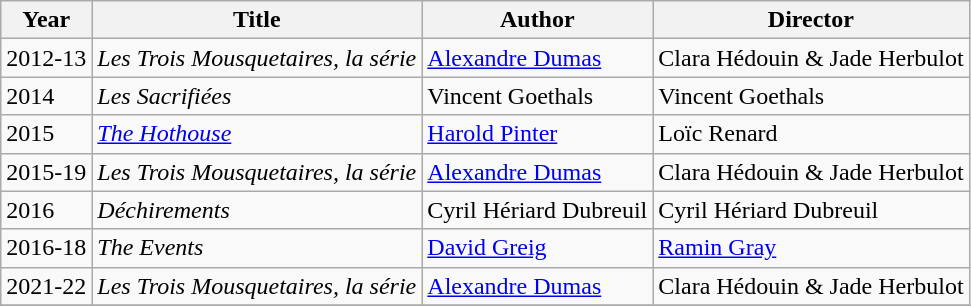<table class="wikitable">
<tr>
<th>Year</th>
<th>Title</th>
<th>Author</th>
<th>Director</th>
</tr>
<tr>
<td>2012-13</td>
<td><em>Les Trois Mousquetaires, la série</em></td>
<td><a href='#'>Alexandre Dumas</a></td>
<td>Clara Hédouin & Jade Herbulot</td>
</tr>
<tr>
<td>2014</td>
<td><em>Les Sacrifiées</em></td>
<td>Vincent Goethals</td>
<td>Vincent Goethals</td>
</tr>
<tr>
<td>2015</td>
<td><em><a href='#'>The Hothouse</a></em></td>
<td><a href='#'>Harold Pinter</a></td>
<td>Loïc Renard</td>
</tr>
<tr>
<td>2015-19</td>
<td><em>Les Trois Mousquetaires, la série</em></td>
<td><a href='#'>Alexandre Dumas</a></td>
<td>Clara Hédouin & Jade Herbulot</td>
</tr>
<tr>
<td>2016</td>
<td><em>Déchirements</em></td>
<td>Cyril Hériard Dubreuil</td>
<td>Cyril Hériard Dubreuil</td>
</tr>
<tr>
<td>2016-18</td>
<td><em>The Events</em></td>
<td><a href='#'>David Greig</a></td>
<td><a href='#'>Ramin Gray</a></td>
</tr>
<tr>
<td>2021-22</td>
<td><em>Les Trois Mousquetaires, la série</em></td>
<td><a href='#'>Alexandre Dumas</a></td>
<td>Clara Hédouin & Jade Herbulot</td>
</tr>
<tr>
</tr>
</table>
